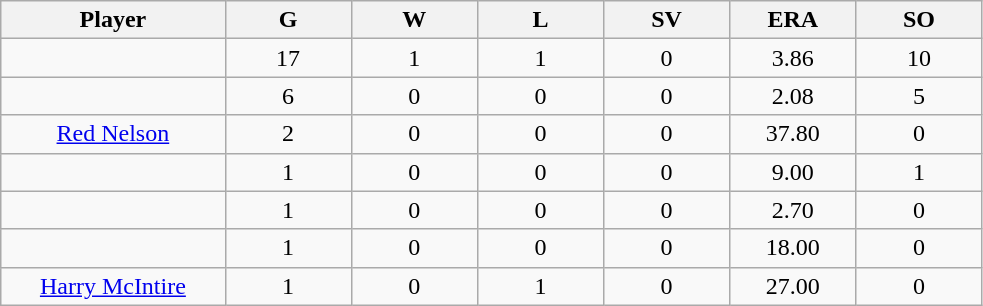<table class="wikitable sortable">
<tr>
<th bgcolor="#DDDDFF" width="16%">Player</th>
<th bgcolor="#DDDDFF" width="9%">G</th>
<th bgcolor="#DDDDFF" width="9%">W</th>
<th bgcolor="#DDDDFF" width="9%">L</th>
<th bgcolor="#DDDDFF" width="9%">SV</th>
<th bgcolor="#DDDDFF" width="9%">ERA</th>
<th bgcolor="#DDDDFF" width="9%">SO</th>
</tr>
<tr align="center">
<td></td>
<td>17</td>
<td>1</td>
<td>1</td>
<td>0</td>
<td>3.86</td>
<td>10</td>
</tr>
<tr align="center">
<td></td>
<td>6</td>
<td>0</td>
<td>0</td>
<td>0</td>
<td>2.08</td>
<td>5</td>
</tr>
<tr align="center">
<td><a href='#'>Red Nelson</a></td>
<td>2</td>
<td>0</td>
<td>0</td>
<td>0</td>
<td>37.80</td>
<td>0</td>
</tr>
<tr align=center>
<td></td>
<td>1</td>
<td>0</td>
<td>0</td>
<td>0</td>
<td>9.00</td>
<td>1</td>
</tr>
<tr align="center">
<td></td>
<td>1</td>
<td>0</td>
<td>0</td>
<td>0</td>
<td>2.70</td>
<td>0</td>
</tr>
<tr align="center">
<td></td>
<td>1</td>
<td>0</td>
<td>0</td>
<td>0</td>
<td>18.00</td>
<td>0</td>
</tr>
<tr align="center">
<td><a href='#'>Harry McIntire</a></td>
<td>1</td>
<td>0</td>
<td>1</td>
<td>0</td>
<td>27.00</td>
<td>0</td>
</tr>
</table>
